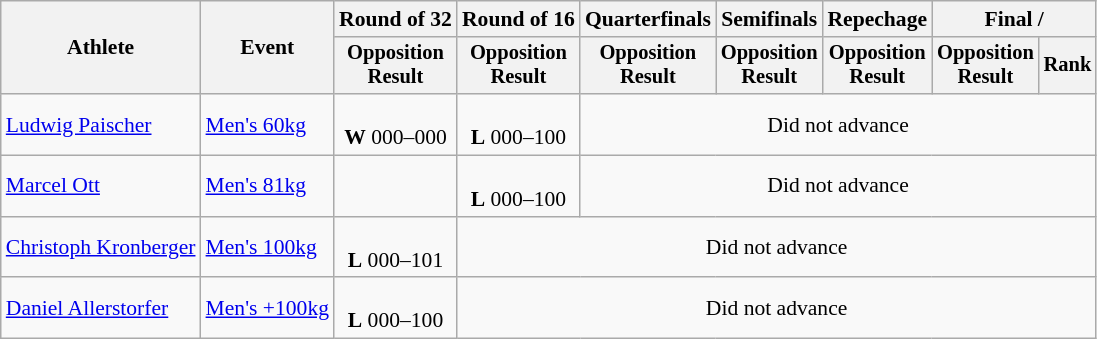<table class="wikitable" style="font-size:90%">
<tr>
<th rowspan="2">Athlete</th>
<th rowspan="2">Event</th>
<th>Round of 32</th>
<th>Round of 16</th>
<th>Quarterfinals</th>
<th>Semifinals</th>
<th>Repechage</th>
<th colspan=2>Final / </th>
</tr>
<tr style="font-size:95%">
<th>Opposition<br>Result</th>
<th>Opposition<br>Result</th>
<th>Opposition<br>Result</th>
<th>Opposition<br>Result</th>
<th>Opposition<br>Result</th>
<th>Opposition<br>Result</th>
<th>Rank</th>
</tr>
<tr align=center>
<td align=left><a href='#'>Ludwig Paischer</a></td>
<td align=left><a href='#'>Men's 60kg</a></td>
<td><br><strong>W</strong> 000–000</td>
<td><br><strong>L</strong> 000–100</td>
<td colspan=5>Did not advance</td>
</tr>
<tr align=center>
<td align=left><a href='#'>Marcel Ott</a></td>
<td align=left><a href='#'>Men's 81kg</a></td>
<td></td>
<td><br><strong>L</strong> 000–100</td>
<td colspan=5>Did not advance</td>
</tr>
<tr align=center>
<td align=left><a href='#'>Christoph Kronberger</a></td>
<td align=left><a href='#'>Men's 100kg</a></td>
<td><br><strong>L</strong> 000–101</td>
<td colspan=6>Did not advance</td>
</tr>
<tr align=center>
<td align=left><a href='#'>Daniel Allerstorfer</a></td>
<td align=left><a href='#'>Men's +100kg</a></td>
<td><br><strong>L</strong> 000–100</td>
<td colspan=6>Did not advance</td>
</tr>
</table>
